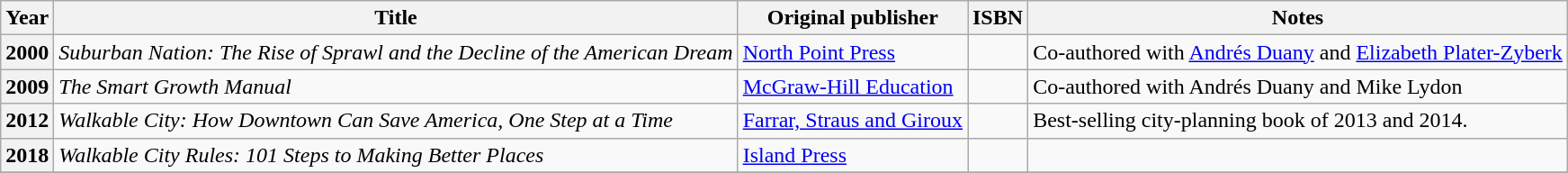<table class="wikitable plainrowheaders sortable">
<tr>
<th scope="col" style="width:2em;">Year</th>
<th scope="col">Title</th>
<th scope="col">Original publisher</th>
<th scope="col">ISBN</th>
<th scope="col" class="unsortable">Notes</th>
</tr>
<tr>
<th scope="row">2000</th>
<td><em>Suburban Nation: The Rise of Sprawl and the Decline of the American Dream</em></td>
<td><a href='#'>North Point Press</a></td>
<td></td>
<td>Co-authored with <a href='#'>Andrés Duany</a> and <a href='#'>Elizabeth Plater-Zyberk</a></td>
</tr>
<tr>
<th scope="row">2009</th>
<td><em>The Smart Growth Manual</em></td>
<td><a href='#'>McGraw-Hill Education</a></td>
<td></td>
<td>Co-authored with Andrés Duany and Mike Lydon</td>
</tr>
<tr>
<th scope="row">2012</th>
<td><em>Walkable City: How Downtown Can Save America, One Step at a Time</em></td>
<td><a href='#'>Farrar, Straus and Giroux</a></td>
<td></td>
<td>Best-selling city-planning book of 2013 and 2014.</td>
</tr>
<tr>
<th scope="row">2018</th>
<td><em>Walkable City Rules: 101 Steps to Making Better Places</em></td>
<td><a href='#'>Island Press</a></td>
<td></td>
<td></td>
</tr>
<tr>
</tr>
</table>
